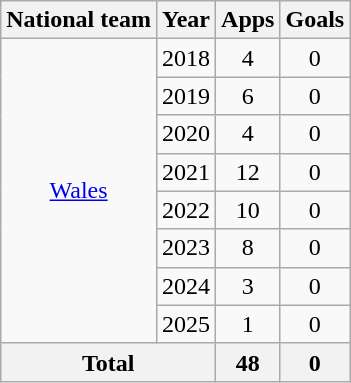<table class=wikitable style=text-align:center>
<tr>
<th>National team</th>
<th>Year</th>
<th>Apps</th>
<th>Goals</th>
</tr>
<tr>
<td rowspan="8"><a href='#'>Wales</a></td>
<td>2018</td>
<td>4</td>
<td>0</td>
</tr>
<tr>
<td>2019</td>
<td>6</td>
<td>0</td>
</tr>
<tr>
<td>2020</td>
<td>4</td>
<td>0</td>
</tr>
<tr>
<td>2021</td>
<td>12</td>
<td>0</td>
</tr>
<tr>
<td>2022</td>
<td>10</td>
<td>0</td>
</tr>
<tr>
<td>2023</td>
<td>8</td>
<td>0</td>
</tr>
<tr>
<td>2024</td>
<td>3</td>
<td>0</td>
</tr>
<tr>
<td>2025</td>
<td>1</td>
<td>0</td>
</tr>
<tr>
<th colspan="2">Total</th>
<th>48</th>
<th>0</th>
</tr>
</table>
